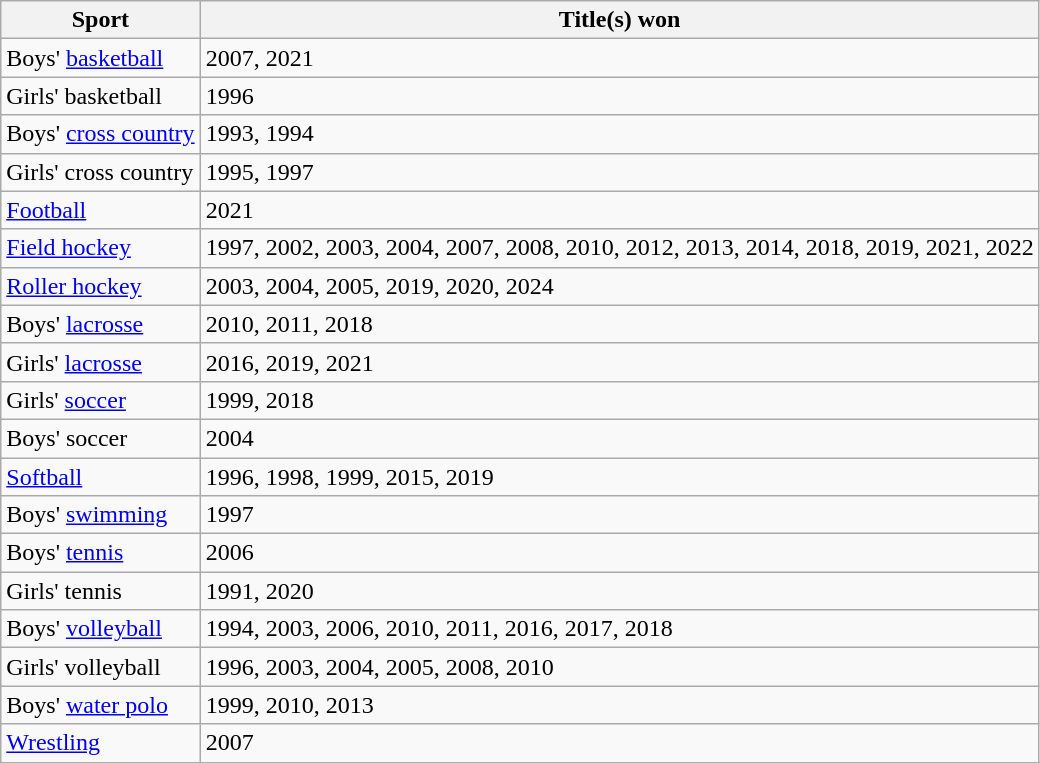<table class="wikitable">
<tr>
<th>Sport</th>
<th>Title(s) won</th>
</tr>
<tr>
<td>Boys' <a href='#'>basketball</a></td>
<td>2007, 2021</td>
</tr>
<tr>
<td>Girls' basketball</td>
<td>1996</td>
</tr>
<tr>
<td>Boys' <a href='#'>cross country</a></td>
<td>1993, 1994</td>
</tr>
<tr>
<td>Girls' cross country</td>
<td>1995, 1997</td>
</tr>
<tr>
<td><a href='#'>Football</a></td>
<td>2021</td>
</tr>
<tr>
<td><a href='#'>Field hockey</a></td>
<td>1997, 2002, 2003, 2004, 2007, 2008, 2010, 2012, 2013, 2014, 2018, 2019, 2021, 2022</td>
</tr>
<tr>
<td><a href='#'>Roller hockey</a></td>
<td>2003, 2004, 2005, 2019, 2020, 2024</td>
</tr>
<tr>
<td>Boys' <a href='#'>lacrosse</a></td>
<td>2010, 2011, 2018</td>
</tr>
<tr>
<td>Girls' <a href='#'>lacrosse</a></td>
<td>2016, 2019, 2021</td>
</tr>
<tr>
<td>Girls' <a href='#'>soccer</a></td>
<td>1999, 2018</td>
</tr>
<tr>
<td>Boys' soccer</td>
<td>2004</td>
</tr>
<tr>
<td><a href='#'>Softball</a></td>
<td>1996, 1998, 1999, 2015, 2019</td>
</tr>
<tr>
<td>Boys' <a href='#'>swimming</a></td>
<td>1997</td>
</tr>
<tr>
<td>Boys' <a href='#'>tennis</a></td>
<td>2006</td>
</tr>
<tr>
<td>Girls' tennis</td>
<td>1991, 2020</td>
</tr>
<tr>
<td>Boys' <a href='#'>volleyball</a></td>
<td>1994, 2003, 2006, 2010, 2011, 2016, 2017, 2018</td>
</tr>
<tr>
<td>Girls' volleyball</td>
<td>1996, 2003, 2004, 2005, 2008, 2010</td>
</tr>
<tr>
<td>Boys' <a href='#'>water polo</a></td>
<td>1999, 2010, 2013</td>
</tr>
<tr>
<td><a href='#'>Wrestling</a></td>
<td>2007</td>
</tr>
<tr>
</tr>
</table>
